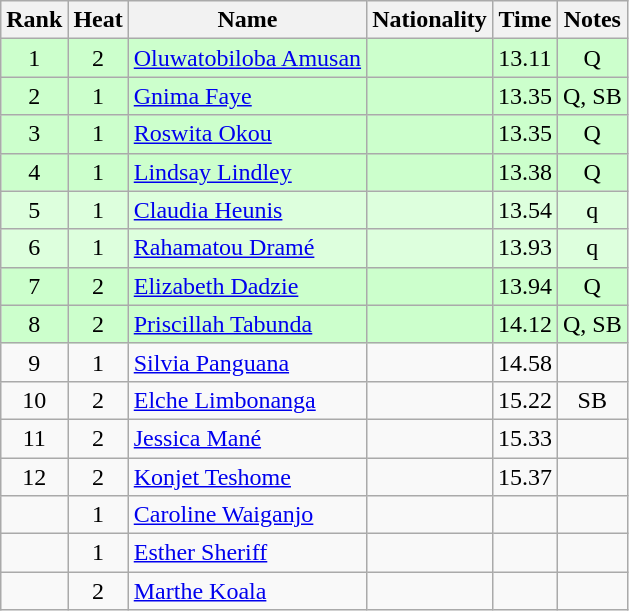<table class="wikitable sortable" style="text-align:center">
<tr>
<th>Rank</th>
<th>Heat</th>
<th>Name</th>
<th>Nationality</th>
<th>Time</th>
<th>Notes</th>
</tr>
<tr bgcolor=ccffcc>
<td>1</td>
<td>2</td>
<td align=left><a href='#'>Oluwatobiloba Amusan</a></td>
<td align=left></td>
<td>13.11</td>
<td>Q</td>
</tr>
<tr bgcolor=ccffcc>
<td>2</td>
<td>1</td>
<td align=left><a href='#'>Gnima Faye</a></td>
<td align=left></td>
<td>13.35</td>
<td>Q, SB</td>
</tr>
<tr bgcolor=ccffcc>
<td>3</td>
<td>1</td>
<td align=left><a href='#'>Roswita Okou</a></td>
<td align=left></td>
<td>13.35</td>
<td>Q</td>
</tr>
<tr bgcolor=ccffcc>
<td>4</td>
<td>1</td>
<td align=left><a href='#'>Lindsay Lindley</a></td>
<td align=left></td>
<td>13.38</td>
<td>Q</td>
</tr>
<tr bgcolor=ddffdd>
<td>5</td>
<td>1</td>
<td align=left><a href='#'>Claudia Heunis</a></td>
<td align=left></td>
<td>13.54</td>
<td>q</td>
</tr>
<tr bgcolor=ddffdd>
<td>6</td>
<td>1</td>
<td align=left><a href='#'>Rahamatou Dramé</a></td>
<td align=left></td>
<td>13.93</td>
<td>q</td>
</tr>
<tr bgcolor=ccffcc>
<td>7</td>
<td>2</td>
<td align=left><a href='#'>Elizabeth Dadzie</a></td>
<td align=left></td>
<td>13.94</td>
<td>Q</td>
</tr>
<tr bgcolor=ccffcc>
<td>8</td>
<td>2</td>
<td align=left><a href='#'>Priscillah Tabunda</a></td>
<td align=left></td>
<td>14.12</td>
<td>Q, SB</td>
</tr>
<tr>
<td>9</td>
<td>1</td>
<td align=left><a href='#'>Silvia Panguana</a></td>
<td align=left></td>
<td>14.58</td>
<td></td>
</tr>
<tr>
<td>10</td>
<td>2</td>
<td align=left><a href='#'>Elche Limbonanga</a></td>
<td align=left></td>
<td>15.22</td>
<td>SB</td>
</tr>
<tr>
<td>11</td>
<td>2</td>
<td align=left><a href='#'>Jessica Mané</a></td>
<td align=left></td>
<td>15.33</td>
<td></td>
</tr>
<tr>
<td>12</td>
<td>2</td>
<td align=left><a href='#'>Konjet Teshome</a></td>
<td align=left></td>
<td>15.37</td>
<td></td>
</tr>
<tr>
<td></td>
<td>1</td>
<td align=left><a href='#'>Caroline Waiganjo</a></td>
<td align=left></td>
<td></td>
<td></td>
</tr>
<tr>
<td></td>
<td>1</td>
<td align=left><a href='#'>Esther Sheriff</a></td>
<td align=left></td>
<td></td>
<td></td>
</tr>
<tr>
<td></td>
<td>2</td>
<td align=left><a href='#'>Marthe Koala</a></td>
<td align=left></td>
<td></td>
<td></td>
</tr>
</table>
